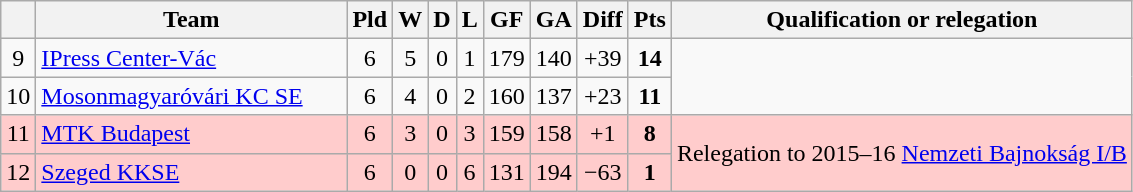<table class="wikitable sortable" style="text-align:center">
<tr>
<th></th>
<th width="200">Team</th>
<th>Pld</th>
<th>W</th>
<th>D</th>
<th>L</th>
<th>GF</th>
<th>GA</th>
<th>Diff</th>
<th>Pts</th>
<th width="300">Qualification or relegation</th>
</tr>
<tr>
<td>9</td>
<td align=left> <a href='#'>IPress Center-Vác</a></td>
<td>6</td>
<td>5</td>
<td>0</td>
<td>1</td>
<td>179</td>
<td>140</td>
<td>+39</td>
<td><strong>14</strong></td>
</tr>
<tr>
<td>10</td>
<td align=left> <a href='#'>Mosonmagyaróvári KC SE</a></td>
<td>6</td>
<td>4</td>
<td>0</td>
<td>2</td>
<td>160</td>
<td>137</td>
<td>+23</td>
<td><strong>11</strong></td>
</tr>
<tr style="background: #FFCCCC;">
<td>11</td>
<td align=left> <a href='#'>MTK Budapest</a></td>
<td>6</td>
<td>3</td>
<td>0</td>
<td>3</td>
<td>159</td>
<td>158</td>
<td>+1</td>
<td><strong>8</strong></td>
<td rowspan="2">Relegation to 2015–16 <a href='#'>Nemzeti Bajnokság I/B</a></td>
</tr>
<tr style="background: #FFCCCC;">
<td>12</td>
<td align=left> <a href='#'>Szeged KKSE</a></td>
<td>6</td>
<td>0</td>
<td>0</td>
<td>6</td>
<td>131</td>
<td>194</td>
<td>−63</td>
<td><strong>1</strong></td>
</tr>
</table>
